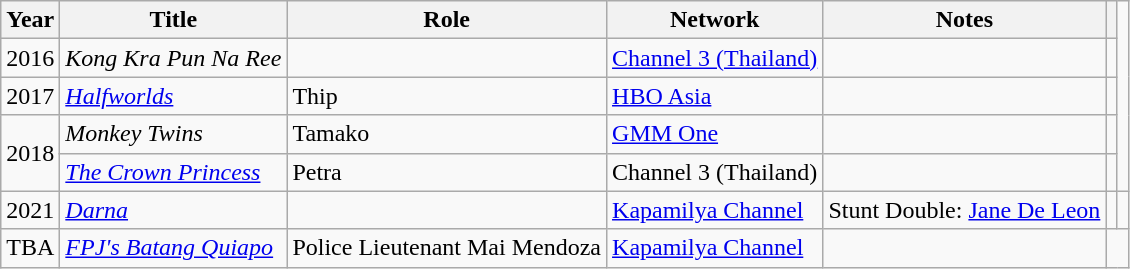<table class="wikitable sortable">
<tr>
<th>Year</th>
<th>Title</th>
<th>Role</th>
<th>Network</th>
<th>Notes</th>
<th></th>
</tr>
<tr>
<td>2016</td>
<td><em>Kong Kra Pun Na Ree</em></td>
<td></td>
<td><a href='#'>Channel 3 (Thailand)</a></td>
<td></td>
<td></td>
</tr>
<tr>
<td>2017</td>
<td><em><a href='#'>Halfworlds</a></em></td>
<td>Thip</td>
<td><a href='#'>HBO Asia</a></td>
<td></td>
<td></td>
</tr>
<tr>
<td rowspan="2">2018</td>
<td><em>Monkey Twins</em></td>
<td>Tamako</td>
<td><a href='#'>GMM One</a></td>
<td></td>
<td></td>
</tr>
<tr>
<td><em><a href='#'>The Crown Princess</a></em></td>
<td>Petra</td>
<td>Channel 3 (Thailand)</td>
<td></td>
<td></td>
</tr>
<tr>
<td>2021</td>
<td><em><a href='#'>Darna</a></em></td>
<td></td>
<td><a href='#'>Kapamilya Channel</a></td>
<td>Stunt Double: <a href='#'>Jane De Leon</a></td>
<td></td>
<td></td>
</tr>
<tr>
<td>TBA</td>
<td><em><a href='#'>FPJ's Batang Quiapo</a></em></td>
<td>Police Lieutenant Mai Mendoza</td>
<td><a href='#'>Kapamilya Channel</a></td>
<td></td>
</tr>
</table>
